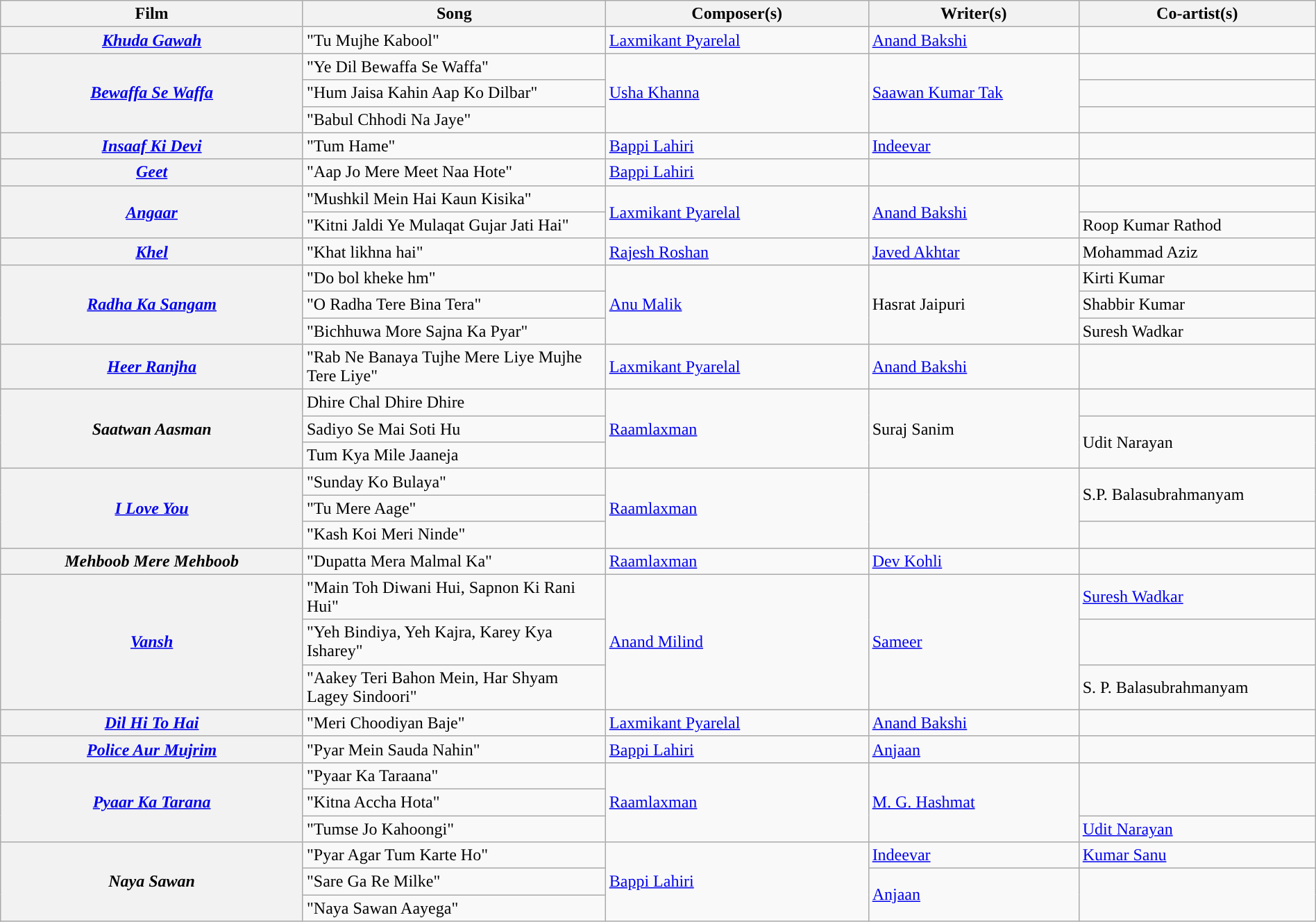<table class="wikitable plainrowheaders" style="width:100%; textcolor:#000">
<tr style="background:#b0e0e66;">
<th scope="col" style="width:23%;"><strong>Film</strong></th>
<th scope="col" style="width:23%;"><strong>Song</strong></th>
<th scope="col" style="width:20%;"><strong>Composer(s)</strong></th>
<th scope="col" style="width:16%;"><strong>Writer(s)</strong></th>
<th scope="col" style="width:18%;"><strong>Co-artist(s)</strong></th>
</tr>
<tr>
<th><em><a href='#'>Khuda Gawah</a></em></th>
<td>"Tu Mujhe Kabool"</td>
<td><a href='#'>Laxmikant Pyarelal</a></td>
<td><a href='#'>Anand Bakshi</a></td>
<td></td>
</tr>
<tr>
<th Rowspan=3><em><a href='#'>Bewaffa Se Waffa</a></em></th>
<td>"Ye Dil Bewaffa Se Waffa"</td>
<td Rowspan=3><a href='#'>Usha Khanna</a></td>
<td Rowspan=3><a href='#'>Saawan Kumar Tak</a></td>
<td></td>
</tr>
<tr>
<td>"Hum Jaisa Kahin Aap Ko Dilbar"</td>
<td></td>
</tr>
<tr>
<td>"Babul Chhodi Na Jaye"</td>
<td></td>
</tr>
<tr>
<th><em><a href='#'>Insaaf Ki Devi</a></em></th>
<td>"Tum Hame"</td>
<td><a href='#'>Bappi Lahiri</a></td>
<td><a href='#'>Indeevar</a></td>
<td></td>
</tr>
<tr>
<th><em><a href='#'>Geet</a></em></th>
<td>"Aap Jo Mere Meet Naa Hote"</td>
<td><a href='#'>Bappi Lahiri</a></td>
<td></td>
<td></td>
</tr>
<tr>
<th Rowspan=2><em><a href='#'>Angaar</a></em></th>
<td>"Mushkil Mein Hai Kaun Kisika"</td>
<td rowspan=2><a href='#'>Laxmikant Pyarelal</a></td>
<td rowspan=2><a href='#'>Anand Bakshi</a></td>
<td></td>
</tr>
<tr>
<td>"Kitni Jaldi Ye Mulaqat Gujar Jati Hai"</td>
<td>Roop Kumar Rathod</td>
</tr>
<tr>
<th><em><a href='#'>Khel</a></em></th>
<td>"Khat likhna hai"</td>
<td><a href='#'>Rajesh Roshan</a></td>
<td><a href='#'>Javed Akhtar</a></td>
<td>Mohammad Aziz</td>
</tr>
<tr>
<th Rowspan=3><em><a href='#'>Radha Ka Sangam</a></em></th>
<td>"Do bol kheke hm"</td>
<td rowspan=3><a href='#'>Anu Malik</a></td>
<td rowspan=3>Hasrat Jaipuri</td>
<td>Kirti Kumar</td>
</tr>
<tr>
<td>"O Radha Tere Bina Tera"</td>
<td>Shabbir Kumar</td>
</tr>
<tr>
<td>"Bichhuwa More Sajna Ka Pyar"</td>
<td>Suresh Wadkar</td>
</tr>
<tr>
<th><em><a href='#'>Heer Ranjha</a></em></th>
<td>"Rab Ne Banaya Tujhe Mere Liye Mujhe Tere Liye"</td>
<td><a href='#'>Laxmikant Pyarelal</a></td>
<td><a href='#'>Anand Bakshi</a></td>
<td></td>
</tr>
<tr>
<th Rowspan=3><em>Saatwan Aasman</em></th>
<td>Dhire Chal Dhire Dhire</td>
<td rowspan=3><a href='#'>Raamlaxman</a></td>
<td rowspan=3>Suraj Sanim</td>
<td></td>
</tr>
<tr>
<td>Sadiyo Se Mai Soti Hu</td>
<td rowspan=2>Udit Narayan</td>
</tr>
<tr>
<td>Tum Kya Mile Jaaneja</td>
</tr>
<tr>
<th Rowspan=3><em><a href='#'>I Love You</a></em></th>
<td>"Sunday Ko Bulaya"</td>
<td rowspan=3><a href='#'>Raamlaxman</a></td>
<td rowspan=3></td>
<td rowspan=2>S.P. Balasubrahmanyam</td>
</tr>
<tr>
<td>"Tu Mere Aage"</td>
</tr>
<tr>
<td>"Kash Koi Meri Ninde"</td>
<td></td>
</tr>
<tr>
<th><em>Mehboob Mere Mehboob</em></th>
<td>"Dupatta Mera Malmal Ka"</td>
<td><a href='#'>Raamlaxman</a></td>
<td><a href='#'>Dev Kohli</a></td>
<td></td>
</tr>
<tr>
<th Rowspan=3><em><a href='#'>Vansh</a></em></th>
<td>"Main Toh Diwani Hui, Sapnon Ki Rani Hui"</td>
<td rowspan=3><a href='#'>Anand Milind</a></td>
<td rowspan=3><a href='#'>Sameer</a></td>
<td><a href='#'>Suresh Wadkar</a></td>
</tr>
<tr>
<td>"Yeh Bindiya, Yeh Kajra, Karey Kya Isharey"</td>
<td></td>
</tr>
<tr>
<td>"Aakey Teri Bahon Mein, Har Shyam Lagey Sindoori"</td>
<td>S. P. Balasubrahmanyam</td>
</tr>
<tr>
<th><em><a href='#'>Dil Hi To Hai</a></em></th>
<td>"Meri Choodiyan Baje"</td>
<td><a href='#'>Laxmikant Pyarelal</a></td>
<td><a href='#'>Anand Bakshi</a></td>
<td></td>
</tr>
<tr>
<th><em><a href='#'>Police Aur Mujrim</a></em></th>
<td>"Pyar Mein Sauda Nahin"</td>
<td><a href='#'>Bappi Lahiri</a></td>
<td><a href='#'>Anjaan</a></td>
<td></td>
</tr>
<tr>
<th Rowspan=3><em><a href='#'>Pyaar Ka Tarana</a></em></th>
<td>"Pyaar Ka Taraana"</td>
<td rowspan=3><a href='#'>Raamlaxman</a></td>
<td rowspan=3><a href='#'>M. G. Hashmat</a></td>
<td rowspan=2></td>
</tr>
<tr>
<td>"Kitna Accha Hota"</td>
</tr>
<tr>
<td>"Tumse Jo Kahoongi"</td>
<td><a href='#'>Udit Narayan</a></td>
</tr>
<tr>
<th Rowspan=3><em>Naya Sawan</em></th>
<td>"Pyar Agar Tum Karte Ho"</td>
<td rowspan=3><a href='#'>Bappi Lahiri</a></td>
<td><a href='#'>Indeevar</a></td>
<td><a href='#'>Kumar Sanu</a></td>
</tr>
<tr>
<td>"Sare Ga Re Milke"</td>
<td rowspan=2><a href='#'>Anjaan</a></td>
<td rowspan=2></td>
</tr>
<tr>
<td>"Naya Sawan Aayega"</td>
</tr>
</table>
